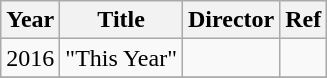<table class="wikitable">
<tr>
<th>Year</th>
<th>Title</th>
<th>Director</th>
<th>Ref</th>
</tr>
<tr>
<td>2016</td>
<td>"This Year"</td>
<td></td>
<td></td>
</tr>
<tr>
</tr>
</table>
